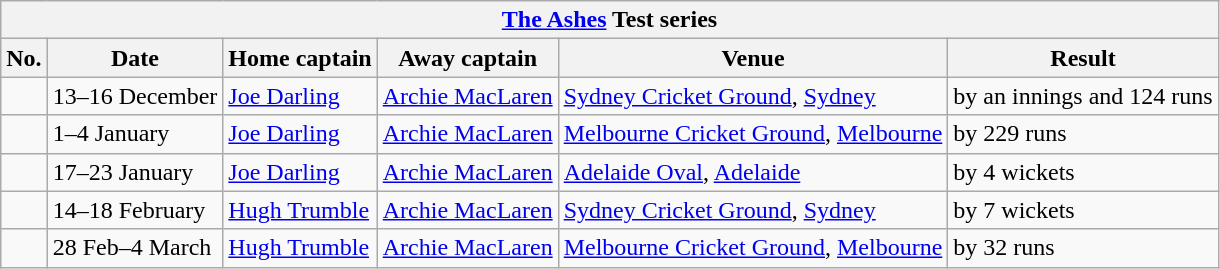<table class="wikitable">
<tr>
<th colspan="9"><a href='#'>The Ashes</a> Test series</th>
</tr>
<tr>
<th>No.</th>
<th>Date</th>
<th>Home captain</th>
<th>Away captain</th>
<th>Venue</th>
<th>Result</th>
</tr>
<tr>
<td></td>
<td>13–16 December</td>
<td><a href='#'>Joe Darling</a></td>
<td><a href='#'>Archie MacLaren</a></td>
<td><a href='#'>Sydney Cricket Ground</a>, <a href='#'>Sydney</a></td>
<td> by an innings and 124 runs</td>
</tr>
<tr>
<td></td>
<td>1–4 January</td>
<td><a href='#'>Joe Darling</a></td>
<td><a href='#'>Archie MacLaren</a></td>
<td><a href='#'>Melbourne Cricket Ground</a>, <a href='#'>Melbourne</a></td>
<td> by 229 runs</td>
</tr>
<tr>
<td></td>
<td>17–23 January</td>
<td><a href='#'>Joe Darling</a></td>
<td><a href='#'>Archie MacLaren</a></td>
<td><a href='#'>Adelaide Oval</a>, <a href='#'>Adelaide</a></td>
<td> by 4 wickets</td>
</tr>
<tr>
<td></td>
<td>14–18 February</td>
<td><a href='#'>Hugh Trumble</a></td>
<td><a href='#'>Archie MacLaren</a></td>
<td><a href='#'>Sydney Cricket Ground</a>, <a href='#'>Sydney</a></td>
<td> by 7 wickets</td>
</tr>
<tr>
<td></td>
<td>28 Feb–4 March</td>
<td><a href='#'>Hugh Trumble</a></td>
<td><a href='#'>Archie MacLaren</a></td>
<td><a href='#'>Melbourne Cricket Ground</a>, <a href='#'>Melbourne</a></td>
<td> by 32 runs</td>
</tr>
</table>
